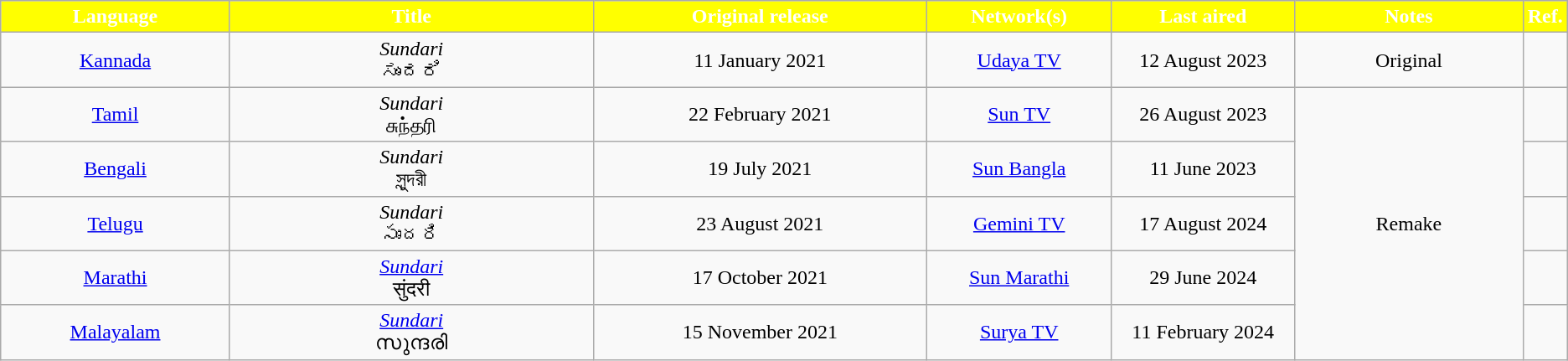<table class="wikitable" style="text-align:center;">
<tr style="color:white">
<th style="background:Yellow; width:15%;">Language</th>
<th style="background:Yellow; width:24%;">Title</th>
<th style="background:Yellow; width:22%;">Original release</th>
<th style="background:Yellow; width:12%;">Network(s)</th>
<th style="background:Yellow; width:12%;">Last aired</th>
<th style="background:Yellow; width:42%;">Notes</th>
<th style="background:Yellow; width:42%;">Ref.</th>
</tr>
<tr>
<td><a href='#'>Kannada</a></td>
<td><em>Sundari</em> <br> ಸುಂದರಿ</td>
<td>11 January 2021</td>
<td><a href='#'>Udaya TV</a></td>
<td>12 August 2023</td>
<td>Original</td>
<td></td>
</tr>
<tr>
<td><a href='#'>Tamil</a></td>
<td><em>Sundari</em> <br> சுந்தரி</td>
<td>22 February 2021</td>
<td><a href='#'>Sun TV</a></td>
<td>26 August 2023</td>
<td rowspan="5">Remake</td>
<td></td>
</tr>
<tr>
<td><a href='#'>Bengali</a></td>
<td><em>Sundari</em> <br> সুন্দরী</td>
<td>19 July 2021</td>
<td><a href='#'>Sun Bangla</a></td>
<td>11 June 2023</td>
<td></td>
</tr>
<tr>
<td><a href='#'>Telugu</a></td>
<td><em>Sundari</em> <br> సుందరి</td>
<td>23 August 2021</td>
<td><a href='#'>Gemini TV</a></td>
<td>17 August 2024</td>
<td></td>
</tr>
<tr>
<td><a href='#'>Marathi</a></td>
<td><em><a href='#'>Sundari</a></em> <br> सुंदरी</td>
<td>17 October 2021</td>
<td><a href='#'>Sun Marathi</a></td>
<td>29 June 2024</td>
<td></td>
</tr>
<tr>
<td><a href='#'>Malayalam</a></td>
<td><em><a href='#'>Sundari</a></em> <br> സുന്ദരി</td>
<td>15 November 2021</td>
<td><a href='#'>Surya TV</a></td>
<td>11 February 2024</td>
<td></td>
</tr>
</table>
